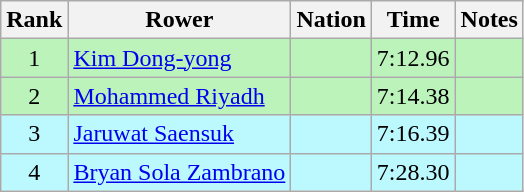<table class="wikitable sortable" style="text-align:center">
<tr>
<th>Rank</th>
<th>Rower</th>
<th>Nation</th>
<th>Time</th>
<th>Notes</th>
</tr>
<tr bgcolor=bbf3bb>
<td>1</td>
<td align=left><a href='#'>Kim Dong-yong</a></td>
<td align=left></td>
<td>7:12.96</td>
<td></td>
</tr>
<tr bgcolor=bbf3bb>
<td>2</td>
<td align=left><a href='#'>Mohammed Riyadh</a></td>
<td align=left></td>
<td>7:14.38</td>
<td></td>
</tr>
<tr bgcolor=bbf9ff>
<td>3</td>
<td align=left><a href='#'>Jaruwat Saensuk</a></td>
<td align=left></td>
<td>7:16.39</td>
<td></td>
</tr>
<tr bgcolor=bbf9ff>
<td>4</td>
<td align=left><a href='#'>Bryan Sola Zambrano</a></td>
<td align=left></td>
<td>7:28.30</td>
<td></td>
</tr>
</table>
